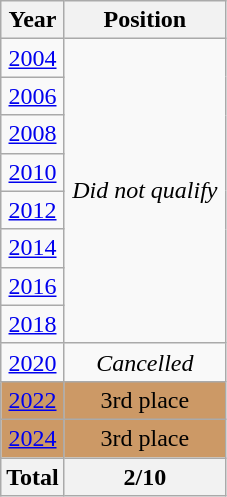<table class="wikitable" style="text-align: center;">
<tr>
<th>Year</th>
<th width="100">Position</th>
</tr>
<tr>
<td> <a href='#'>2004</a></td>
<td rowspan=8><em>Did not qualify</em></td>
</tr>
<tr>
<td> <a href='#'>2006</a></td>
</tr>
<tr>
<td> <a href='#'>2008</a></td>
</tr>
<tr>
<td> <a href='#'>2010</a></td>
</tr>
<tr>
<td> <a href='#'>2012</a></td>
</tr>
<tr>
<td> <a href='#'>2014</a></td>
</tr>
<tr>
<td> <a href='#'>2016</a></td>
</tr>
<tr>
<td> <a href='#'>2018</a></td>
</tr>
<tr>
<td> <a href='#'>2020</a></td>
<td><em>Cancelled</em></td>
</tr>
<tr bgcolor=cc9966>
<td> <a href='#'>2022</a></td>
<td>3rd place</td>
</tr>
<tr bgcolor=cc9966>
<td> <a href='#'>2024</a></td>
<td>3rd place</td>
</tr>
<tr>
<th>Total</th>
<th>2/10</th>
</tr>
</table>
